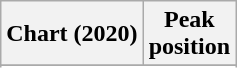<table class="wikitable sortable plainrowheaders" style="text-align:center">
<tr>
<th scope="col">Chart (2020)</th>
<th scope="col">Peak<br>position</th>
</tr>
<tr>
</tr>
<tr>
</tr>
<tr>
</tr>
<tr>
</tr>
</table>
